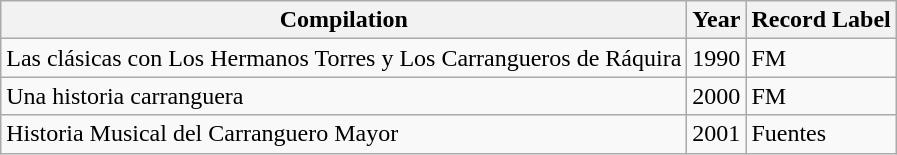<table class="wikitable">
<tr>
<th>Compilation</th>
<th>Year</th>
<th>Record Label</th>
</tr>
<tr>
<td>Las clásicas con Los Hermanos Torres y Los Carrangueros de Ráquira</td>
<td>1990</td>
<td>FM</td>
</tr>
<tr>
<td>Una historia carranguera</td>
<td>2000</td>
<td>FM</td>
</tr>
<tr>
<td>Historia Musical del Carranguero Mayor</td>
<td>2001</td>
<td>Fuentes</td>
</tr>
</table>
